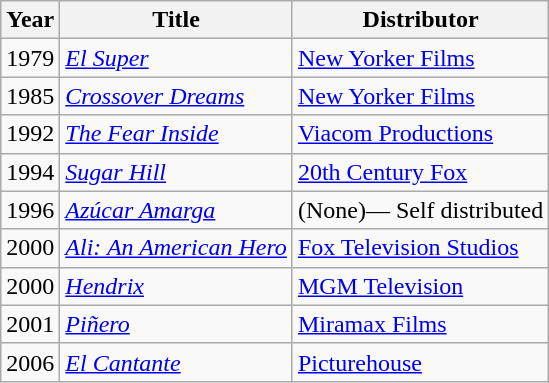<table class="wikitable">
<tr>
<th>Year</th>
<th>Title</th>
<th>Distributor</th>
</tr>
<tr>
<td>1979</td>
<td><em><a href='#'>El Super</a></em></td>
<td><a href='#'>New Yorker Films</a></td>
</tr>
<tr>
<td>1985</td>
<td><em><a href='#'>Crossover Dreams</a></em></td>
<td><a href='#'>New Yorker Films</a></td>
</tr>
<tr>
<td>1992</td>
<td><em><a href='#'>The Fear Inside</a></em></td>
<td><a href='#'>Viacom Productions</a></td>
</tr>
<tr>
<td>1994</td>
<td><em><a href='#'>Sugar Hill</a></em></td>
<td><a href='#'>20th Century Fox</a></td>
</tr>
<tr>
<td>1996</td>
<td><em><a href='#'>Azúcar Amarga</a></em></td>
<td>(None)— Self distributed</td>
</tr>
<tr>
<td>2000</td>
<td><em><a href='#'>Ali: An American Hero</a></em></td>
<td><a href='#'>Fox Television Studios</a></td>
</tr>
<tr>
<td>2000</td>
<td><em><a href='#'>Hendrix</a></em></td>
<td><a href='#'>MGM Television</a></td>
</tr>
<tr>
<td>2001</td>
<td><em><a href='#'>Piñero</a></em></td>
<td><a href='#'>Miramax Films</a></td>
</tr>
<tr>
<td>2006</td>
<td><em><a href='#'>El Cantante</a></em></td>
<td><a href='#'>Picturehouse</a></td>
</tr>
</table>
